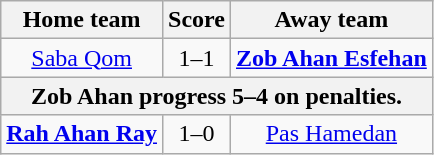<table class="wikitable" style="text-align: center">
<tr>
<th>Home team</th>
<th>Score</th>
<th>Away team</th>
</tr>
<tr>
<td><a href='#'>Saba Qom</a></td>
<td>1–1</td>
<td><strong><a href='#'>Zob Ahan Esfehan</a></strong></td>
</tr>
<tr>
<th colspan=4>Zob Ahan progress 5–4 on penalties.</th>
</tr>
<tr>
<td><strong><a href='#'>Rah Ahan Ray</a></strong></td>
<td>1–0</td>
<td><a href='#'>Pas Hamedan</a></td>
</tr>
</table>
